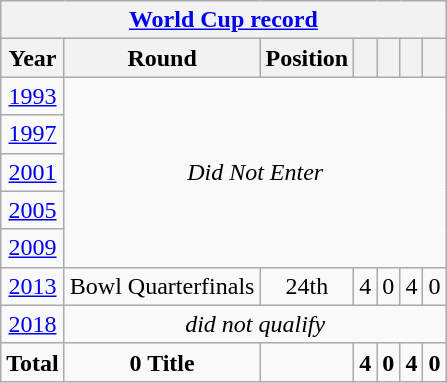<table class="wikitable" style="text-align: center;">
<tr>
<th colspan=10><a href='#'>World Cup record</a></th>
</tr>
<tr>
<th>Year</th>
<th>Round</th>
<th>Position</th>
<th></th>
<th></th>
<th></th>
<th></th>
</tr>
<tr>
<td> <a href='#'>1993</a></td>
<td colspan="6" rowspan=5><em>Did Not Enter</em></td>
</tr>
<tr>
<td> <a href='#'>1997</a></td>
</tr>
<tr>
<td> <a href='#'>2001</a></td>
</tr>
<tr>
<td> <a href='#'>2005</a></td>
</tr>
<tr>
<td> <a href='#'>2009</a></td>
</tr>
<tr>
<td> <a href='#'>2013</a></td>
<td>Bowl Quarterfinals</td>
<td>24th</td>
<td>4</td>
<td>0</td>
<td>4</td>
<td>0</td>
</tr>
<tr>
<td> <a href='#'>2018</a></td>
<td colspan="6"><em>did not qualify</em></td>
</tr>
<tr>
<td colspan=1><strong>Total</strong></td>
<td><strong>0 Title</strong></td>
<td></td>
<td><strong>4</strong></td>
<td><strong>0</strong></td>
<td><strong>4</strong></td>
<td><strong>0</strong></td>
</tr>
</table>
